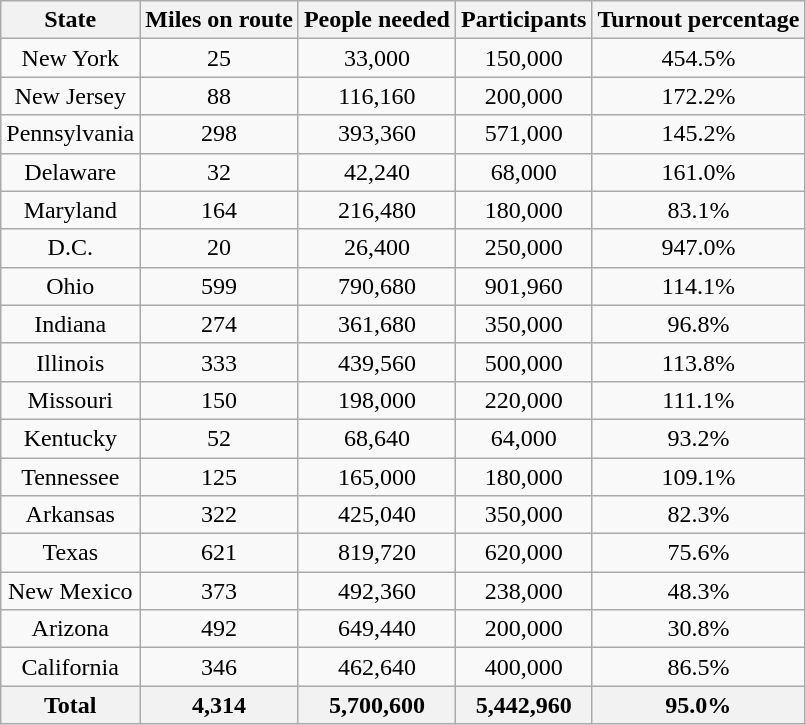<table class="wikitable" style="text-align: center;">
<tr>
<th>State</th>
<th>Miles on route</th>
<th>People needed</th>
<th>Participants</th>
<th>Turnout percentage</th>
</tr>
<tr>
<td>New York</td>
<td>25</td>
<td>33,000</td>
<td>150,000</td>
<td>454.5%</td>
</tr>
<tr>
<td>New Jersey</td>
<td>88</td>
<td>116,160</td>
<td>200,000</td>
<td>172.2%</td>
</tr>
<tr>
<td>Pennsylvania</td>
<td>298</td>
<td>393,360</td>
<td>571,000</td>
<td>145.2%</td>
</tr>
<tr>
<td>Delaware</td>
<td>32</td>
<td>42,240</td>
<td>68,000</td>
<td>161.0%</td>
</tr>
<tr>
<td>Maryland</td>
<td>164</td>
<td>216,480</td>
<td>180,000</td>
<td>83.1%</td>
</tr>
<tr>
<td>D.C.</td>
<td>20</td>
<td>26,400</td>
<td>250,000</td>
<td>947.0%</td>
</tr>
<tr>
<td>Ohio</td>
<td>599</td>
<td>790,680</td>
<td>901,960</td>
<td>114.1%</td>
</tr>
<tr>
<td>Indiana</td>
<td>274</td>
<td>361,680</td>
<td>350,000</td>
<td>96.8%</td>
</tr>
<tr>
<td>Illinois</td>
<td>333</td>
<td>439,560</td>
<td>500,000</td>
<td>113.8%</td>
</tr>
<tr>
<td>Missouri</td>
<td>150</td>
<td>198,000</td>
<td>220,000</td>
<td>111.1%</td>
</tr>
<tr>
<td>Kentucky</td>
<td>52</td>
<td>68,640</td>
<td>64,000</td>
<td>93.2%</td>
</tr>
<tr>
<td>Tennessee</td>
<td>125</td>
<td>165,000</td>
<td>180,000</td>
<td>109.1%</td>
</tr>
<tr>
<td>Arkansas</td>
<td>322</td>
<td>425,040</td>
<td>350,000</td>
<td>82.3%</td>
</tr>
<tr>
<td>Texas</td>
<td>621</td>
<td>819,720</td>
<td>620,000</td>
<td>75.6%</td>
</tr>
<tr>
<td>New Mexico</td>
<td>373</td>
<td>492,360</td>
<td>238,000</td>
<td>48.3%</td>
</tr>
<tr>
<td>Arizona</td>
<td>492</td>
<td>649,440</td>
<td>200,000</td>
<td>30.8%</td>
</tr>
<tr>
<td>California</td>
<td>346</td>
<td>462,640</td>
<td>400,000</td>
<td>86.5%</td>
</tr>
<tr>
<th>Total</th>
<th>4,314</th>
<th>5,700,600</th>
<th>5,442,960</th>
<th>95.0%</th>
</tr>
</table>
